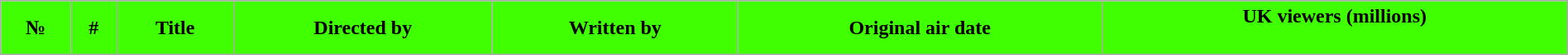<table class="wikitable plainrowheaders" style="width:100%; background:#fff;">
<tr>
<th style="background:#40FF00; color:#000;">№</th>
<th style="background:#40FF00; color:#000;">#</th>
<th style="background:#40FF00; color:#000;">Title</th>
<th style="background:#40FF00; color:#000;">Directed by</th>
<th style="background:#40FF00; color:#000;">Written by</th>
<th style="background:#40FF00; color:#000;">Original air date</th>
<th style="background:#40FF00; color:#000;">UK viewers (millions)<br><br>


</th>
</tr>
</table>
